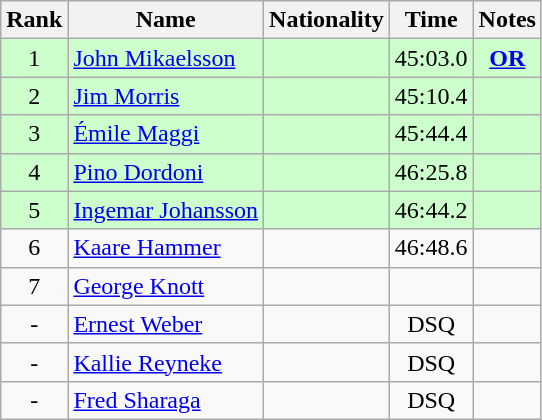<table class="wikitable sortable" style="text-align:center">
<tr>
<th>Rank</th>
<th>Name</th>
<th>Nationality</th>
<th>Time</th>
<th>Notes</th>
</tr>
<tr bgcolor=#cfc>
<td>1</td>
<td align=left><a href='#'>John Mikaelsson</a></td>
<td align=left></td>
<td>45:03.0</td>
<td><strong><a href='#'>OR</a></strong></td>
</tr>
<tr bgcolor=#cfc>
<td>2</td>
<td align=left><a href='#'>Jim Morris</a></td>
<td align=left></td>
<td>45:10.4</td>
<td></td>
</tr>
<tr bgcolor=#cfc>
<td>3</td>
<td align=left><a href='#'>Émile Maggi</a></td>
<td align=left></td>
<td>45:44.4</td>
<td></td>
</tr>
<tr bgcolor=#cfc>
<td>4</td>
<td align=left><a href='#'>Pino Dordoni</a></td>
<td align=left></td>
<td>46:25.8</td>
<td></td>
</tr>
<tr bgcolor=#cfc>
<td>5</td>
<td align=left><a href='#'>Ingemar Johansson</a></td>
<td align=left></td>
<td>46:44.2</td>
<td></td>
</tr>
<tr>
<td>6</td>
<td align=left><a href='#'>Kaare Hammer</a></td>
<td align=left></td>
<td>46:48.6</td>
<td></td>
</tr>
<tr>
<td>7</td>
<td align=left><a href='#'>George Knott</a></td>
<td align=left></td>
<td></td>
<td></td>
</tr>
<tr>
<td>-</td>
<td align=left><a href='#'>Ernest Weber</a></td>
<td align=left></td>
<td>DSQ</td>
<td></td>
</tr>
<tr>
<td>-</td>
<td align=left><a href='#'>Kallie Reyneke</a></td>
<td align=left></td>
<td>DSQ</td>
<td></td>
</tr>
<tr>
<td>-</td>
<td align=left><a href='#'>Fred Sharaga</a></td>
<td align=left></td>
<td>DSQ</td>
<td></td>
</tr>
</table>
